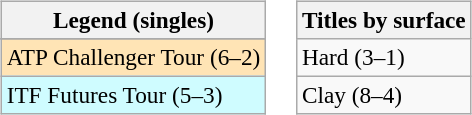<table>
<tr valign=top>
<td><br><table class=wikitable style=font-size:97%>
<tr>
<th>Legend (singles)</th>
</tr>
<tr bgcolor=e5d1cb>
</tr>
<tr bgcolor=moccasin>
<td>ATP Challenger Tour (6–2)</td>
</tr>
<tr bgcolor=cffcff>
<td>ITF Futures Tour (5–3)</td>
</tr>
</table>
</td>
<td><br><table class=wikitable style=font-size:97%>
<tr>
<th>Titles by surface</th>
</tr>
<tr>
<td>Hard (3–1)</td>
</tr>
<tr>
<td>Clay (8–4)</td>
</tr>
</table>
</td>
</tr>
</table>
